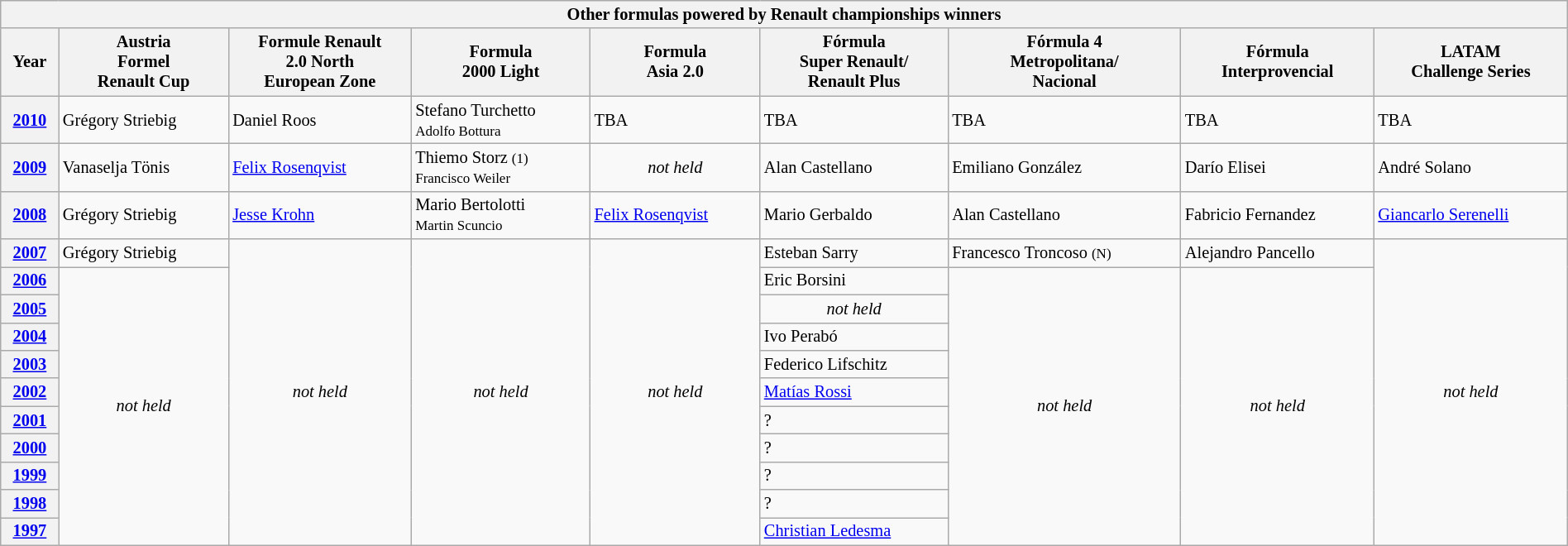<table class="wikitable collapsible collapsed" style="font-size:85%; width:100%">
<tr>
<th colspan=11>Other formulas powered by Renault championships winners</th>
</tr>
<tr>
<th>Year</th>
<th> Austria<br>Formel<br>Renault Cup</th>
<th>Formule Renault<br>2.0 North<br>European Zone</th>
<th> Formula<br>2000 Light</th>
<th>Formula<br>Asia 2.0</th>
<th> Fórmula<br>Super Renault/<br>Renault Plus</th>
<th> Fórmula 4<br>Metropolitana/<br>Nacional</th>
<th> Fórmula<br>Interprovencial</th>
<th> LATAM<br>Challenge Series</th>
</tr>
<tr>
<th><a href='#'>2010</a></th>
<td> Grégory Striebig</td>
<td> Daniel Roos</td>
<td> Stefano Turchetto<br><small> Adolfo Bottura</small></td>
<td> TBA</td>
<td> TBA</td>
<td> TBA</td>
<td> TBA</td>
<td> TBA</td>
</tr>
<tr>
<th><a href='#'>2009</a></th>
<td> Vanaselja Tönis</td>
<td> <a href='#'>Felix Rosenqvist</a></td>
<td> Thiemo Storz <small>(1)<br> Francisco Weiler</small></td>
<td align=center><em>not held</em></td>
<td> Alan Castellano</td>
<td> Emiliano González</td>
<td> Darío Elisei</td>
<td> André Solano</td>
</tr>
<tr>
<th><a href='#'>2008</a></th>
<td> Grégory Striebig</td>
<td> <a href='#'>Jesse Krohn</a></td>
<td> Mario Bertolotti<br><small> Martin Scuncio</small></td>
<td> <a href='#'>Felix Rosenqvist</a></td>
<td> Mario Gerbaldo</td>
<td> Alan Castellano</td>
<td> Fabricio Fernandez</td>
<td> <a href='#'>Giancarlo Serenelli</a></td>
</tr>
<tr>
<th><a href='#'>2007</a></th>
<td> Grégory Striebig</td>
<td rowspan=11 align=center><em>not held</em></td>
<td rowspan=11 align=center><em>not held</em></td>
<td rowspan=11 align=center><em>not held</em></td>
<td> Esteban Sarry</td>
<td> Francesco Troncoso <small>(N)</small></td>
<td> Alejandro Pancello</td>
<td rowspan=11 align=center><em>not held</em></td>
</tr>
<tr>
<th><a href='#'>2006</a></th>
<td rowspan=10 align=center><em>not held</em></td>
<td> Eric Borsini</td>
<td rowspan=10 align=center><em>not held</em></td>
<td rowspan=10 align=center><em>not held</em></td>
</tr>
<tr>
<th><a href='#'>2005</a></th>
<td align=center><em>not held</em></td>
</tr>
<tr>
<th><a href='#'>2004</a></th>
<td> Ivo Perabó</td>
</tr>
<tr>
<th><a href='#'>2003</a></th>
<td> Federico Lifschitz</td>
</tr>
<tr>
<th><a href='#'>2002</a></th>
<td> <a href='#'>Matías Rossi</a></td>
</tr>
<tr>
<th><a href='#'>2001</a></th>
<td>?</td>
</tr>
<tr>
<th><a href='#'>2000</a></th>
<td>?</td>
</tr>
<tr>
<th><a href='#'>1999</a></th>
<td>?</td>
</tr>
<tr>
<th><a href='#'>1998</a></th>
<td>?</td>
</tr>
<tr>
<th><a href='#'>1997</a></th>
<td> <a href='#'>Christian Ledesma</a></td>
</tr>
</table>
